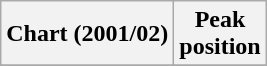<table class="wikitable plainrowheaders" style="text-align:center">
<tr>
<th scope="col">Chart (2001/02)</th>
<th scope="col">Peak<br>position</th>
</tr>
<tr>
</tr>
</table>
